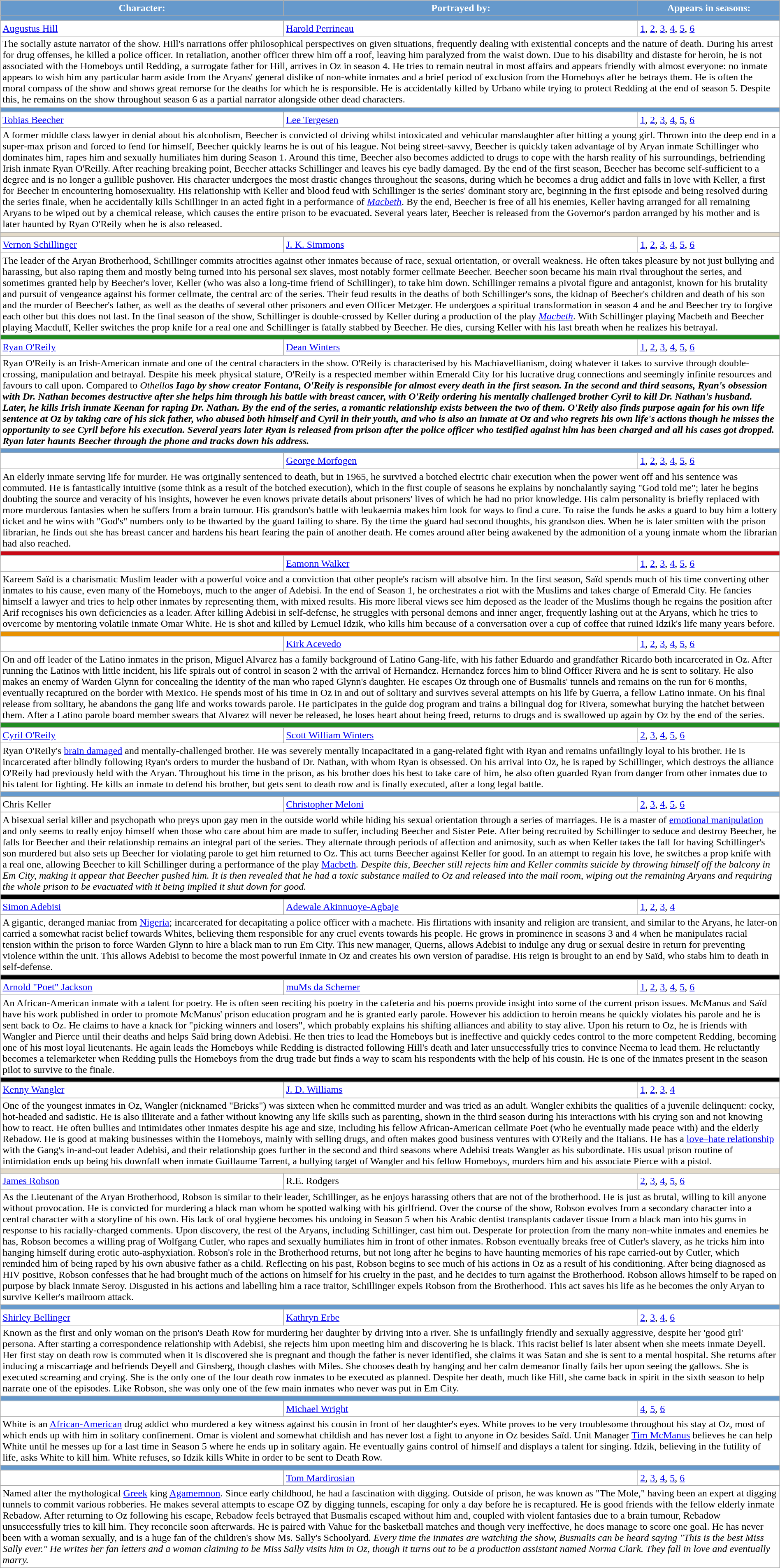<table class="wikitable" style="width: 100%; margin-right: auto; background: #FFFFFF;">
<tr style="color:white">
<th style="background:#6699CC; width:20%;">Character:</th>
<th style="background:#6699CC; width:25%;">Portrayed by:</th>
<th style="background:#6699CC; width:10%;">Appears in seasons:</th>
</tr>
<tr>
<td colspan="5" bgcolor="#6699CC"></td>
</tr>
<tr>
<td><a href='#'>Augustus Hill</a></td>
<td><a href='#'>Harold Perrineau</a></td>
<td><a href='#'>1</a>, <a href='#'>2</a>, <a href='#'>3</a>, <a href='#'>4</a>, <a href='#'>5</a>, <a href='#'>6</a></td>
</tr>
<tr>
<td colspan="5">The socially astute narrator of the show. Hill's narrations offer philosophical perspectives on given situations, frequently dealing with existential concepts and the nature of death. During his arrest for drug offenses, he killed a police officer. In retaliation, another officer threw him off a roof, leaving him paralyzed from the waist down. Due to his disability and distaste for heroin, he is not associated with the Homeboys until Redding, a surrogate father for Hill, arrives in Oz in season 4. He tries to remain neutral in most affairs and appears friendly with almost everyone: no inmate appears to wish him any particular harm aside from the Aryans' general dislike of non-white inmates and a brief period of exclusion from the Homeboys after he betrays them. He is often the moral compass of the show and shows great remorse for the deaths for which he is responsible. He is accidentally killed by Urbano while trying to protect Redding at the end of season 5. Despite this, he remains on the show throughout season 6 as a partial narrator alongside other dead characters.</td>
</tr>
<tr>
<td colspan="5" bgcolor="#6699CC"></td>
</tr>
<tr>
<td><a href='#'>Tobias Beecher</a></td>
<td><a href='#'>Lee Tergesen</a></td>
<td><a href='#'>1</a>, <a href='#'>2</a>, <a href='#'>3</a>, <a href='#'>4</a>, <a href='#'>5</a>, <a href='#'>6</a></td>
</tr>
<tr>
<td colspan="5">A former middle class lawyer in denial about his alcoholism, Beecher is convicted of driving whilst intoxicated and vehicular manslaughter after hitting a young girl. Thrown into the deep end in a super-max prison and forced to fend for himself, Beecher quickly learns he is out of his league. Not being street-savvy, Beecher is quickly taken advantage of by Aryan inmate Schillinger who dominates him, rapes him and sexually humiliates him during Season 1. Around this time, Beecher also becomes addicted to drugs to cope with the harsh reality of his surroundings, befriending Irish inmate Ryan O'Reilly. After reaching breaking point, Beecher attacks Schillinger and leaves his eye badly damaged. By the end of the first season, Beecher has become self-sufficient to a degree and is no longer a gullible pushover. His character undergoes the most drastic changes throughout the seasons, during which he becomes a drug addict and falls in love with Keller, a first for Beecher in encountering homosexuality. His relationship with Keller and blood feud with Schillinger is the series' dominant story arc, beginning in the first episode and being resolved during the series finale, when he accidentally kills Schillinger in an acted fight in a performance of <em><a href='#'>Macbeth</a></em>. By the end, Beecher is free of all his enemies, Keller having arranged for all remaining Aryans to be wiped out by a chemical release, which causes the entire prison to be evacuated. Several years later, Beecher is released from the Governor's pardon arranged by his mother and is later haunted by Ryan O'Reily when he is also released.</td>
</tr>
<tr>
<td colspan="5" bgcolor="#E3DAC9"></td>
</tr>
<tr>
<td><a href='#'>Vernon Schillinger</a></td>
<td><a href='#'>J. K. Simmons</a></td>
<td><a href='#'>1</a>, <a href='#'>2</a>, <a href='#'>3</a>, <a href='#'>4</a>, <a href='#'>5</a>, <a href='#'>6</a></td>
</tr>
<tr>
<td colspan="5">The leader of the Aryan Brotherhood, Schillinger commits atrocities against other inmates because of race, sexual orientation, or overall weakness. He often takes pleasure by not just bullying and harassing, but also raping them and mostly being turned into his personal sex slaves, most notably former cellmate Beecher. Beecher soon became his main rival throughout the series, and sometimes granted help by Beecher's lover, Keller (who was also a long-time friend of Schillinger), to take him down. Schillinger remains a pivotal figure and antagonist, known for his brutality and pursuit of vengeance against his former cellmate, the central arc of the series. Their feud results in the deaths of both Schillinger's sons, the kidnap of Beecher's children and death of his son and the murder of Beecher's father, as well as the deaths of several other prisoners and even Officer Metzger. He undergoes a spiritual transformation in season 4 and he and Beecher try to forgive each other but this does not last. In the final season of the show, Schillinger is double-crossed by Keller during a production of the play <em><a href='#'>Macbeth</a></em>. With Schillinger playing Macbeth and Beecher playing Macduff, Keller switches the prop knife for a real one and Schillinger is fatally stabbed by Beecher. He dies, cursing Keller with his last breath when he realizes his betrayal.</td>
</tr>
<tr>
<td colspan="5" bgcolor="#228B22"></td>
</tr>
<tr>
<td><a href='#'>Ryan O'Reily</a></td>
<td><a href='#'>Dean Winters</a></td>
<td><a href='#'>1</a>, <a href='#'>2</a>, <a href='#'>3</a>, <a href='#'>4</a>, <a href='#'>5</a>, <a href='#'>6</a></td>
</tr>
<tr>
<td colspan="5">Ryan O'Reily is an Irish-American inmate and one of the central characters in the show. O'Reily is characterised by his Machiavellianism, doing whatever it takes to survive through double-crossing, manipulation and betrayal. Despite his meek physical stature, O'Reily is a respected member within Emerald City for his lucrative drug connections and seemingly infinite resources and favours to call upon. Compared to <em>Othello<strong>s Iago by show creator Fontana, O'Reily is responsible for almost every death in the first season. In the second and third seasons, Ryan's obsession with Dr. Nathan becomes destructive after she helps him through his battle with breast cancer, with O'Reily ordering his mentally challenged brother Cyril to kill Dr. Nathan's husband. Later, he kills Irish inmate Keenan for raping Dr. Nathan. By the end of the series, a romantic relationship exists between the two of them. O'Reily also finds purpose again for his own life sentence at Oz by taking care of his sick father, who abused both himself and Cyril in their youth, and who is also an inmate at Oz and who regrets his own life's actions though he misses the opportunity to see Cyril before his execution. Several years later Ryan is released from prison after the police officer who testified against him has been charged and all his cases got dropped. Ryan later haunts Beecher through the phone and tracks down his address.</td>
</tr>
<tr>
<td colspan="5" bgcolor="#6699CC"></td>
</tr>
<tr>
<td></td>
<td><a href='#'>George Morfogen</a></td>
<td><a href='#'>1</a>, <a href='#'>2</a>, <a href='#'>3</a>, <a href='#'>4</a>, <a href='#'>5</a>, <a href='#'>6</a></td>
</tr>
<tr>
<td colspan="5">An elderly inmate serving life for murder. He was originally sentenced to death, but in 1965, he survived a botched electric chair execution when the power went off and his sentence was commuted. He is fantastically intuitive (some think as a result of the botched execution), which in the first couple of seasons he explains by nonchalantly saying "God told me"; later he begins doubting the source and veracity of his insights, however he even knows private details about prisoners' lives of which he had no prior knowledge. His calm personality is briefly replaced with more murderous fantasies when he suffers from a brain tumour. His grandson's battle with leukaemia makes him look for ways to find a cure. To raise the funds he asks a guard to buy him a lottery ticket and he wins with "God's" numbers only to be thwarted by the guard failing to share. By the time the guard had second thoughts, his grandson dies. When he is later smitten with the prison librarian, he finds out she has breast cancer and hardens his heart fearing the pain of another death. He comes around after being awakened by the admonition of a young inmate whom the librarian had also reached.</td>
</tr>
<tr>
<td colspan="5" bgcolor="#C80815"></td>
</tr>
<tr>
<td></td>
<td><a href='#'>Eamonn Walker</a></td>
<td><a href='#'>1</a>, <a href='#'>2</a>, <a href='#'>3</a>, <a href='#'>4</a>, <a href='#'>5</a>, <a href='#'>6</a></td>
</tr>
<tr>
<td colspan="5">Kareem Saïd is a charismatic Muslim leader with a powerful voice and a conviction that other people's racism will absolve him. In the first season, Saïd spends much of his time converting other inmates to his cause, even many of the Homeboys, much to the anger of Adebisi. In the end of Season 1, he orchestrates a riot with the Muslims and takes charge of Emerald City. He fancies himself a lawyer and tries to help other inmates by representing them, with mixed results. His more liberal views see him deposed as the leader of the Muslims though he regains the position after Arif recognises his own deficiencies as a leader. After killing Adebisi in self-defense, he struggles with personal demons and inner anger, frequently lashing out at the Aryans, which he tries to overcome by mentoring volatile inmate Omar White. He is shot and killed by Lemuel Idzik, who kills him because of a conversation over a cup of coffee that ruined Idzik's life many years before.</td>
</tr>
<tr>
<td colspan="5" bgcolor="#E89100"></td>
</tr>
<tr>
<td></td>
<td><a href='#'>Kirk Acevedo</a></td>
<td><a href='#'>1</a>, <a href='#'>2</a>, <a href='#'>3</a>, <a href='#'>4</a>, <a href='#'>5</a>, <a href='#'>6</a></td>
</tr>
<tr>
<td colspan="5">On and off leader of the Latino inmates in the prison, Miguel Alvarez has a family background of Latino Gang-life, with his father Eduardo and grandfather Ricardo both incarcerated in Oz. After running the Latinos with little incident, his life spirals out of control in season 2 with the arrival of Hernandez. Hernandez forces him to blind Officer Rivera and he is sent to solitary. He also makes an enemy of Warden Glynn for concealing the identity of the man who raped Glynn's daughter. He escapes Oz through one of Busmalis' tunnels and remains on the run for 6 months, eventually recaptured on the border with Mexico. He spends most of his time in Oz in and out of solitary and survives several attempts on his life by Guerra, a fellow Latino inmate. On his final release from solitary, he abandons the gang life and works towards parole. He participates in the guide dog program and trains a bilingual dog for Rivera, somewhat burying the hatchet between them. After a Latino parole board member swears that Alvarez will never be released, he loses heart about being freed, returns to drugs and is swallowed up again by Oz by the end of the series.</td>
</tr>
<tr>
<td colspan="5" bgcolor="#228B22"></td>
</tr>
<tr>
<td><a href='#'>Cyril O'Reily</a></td>
<td><a href='#'>Scott William Winters</a></td>
<td><a href='#'>2</a>, <a href='#'>3</a>, <a href='#'>4</a>, <a href='#'>5</a>, <a href='#'>6</a></td>
</tr>
<tr>
<td colspan="5">Ryan O'Reily's <a href='#'>brain damaged</a> and mentally-challenged brother. He was severely mentally incapacitated in a gang-related fight with Ryan and remains unfailingly loyal to his brother. He is incarcerated after blindly following Ryan's orders to murder the husband of Dr. Nathan, with whom Ryan is obsessed. On his arrival into Oz, he is raped by Schillinger, which destroys the alliance O'Reily had previously held with the Aryan. Throughout his time in the prison, as his brother does his best to take care of him, he also often guarded Ryan from danger from other inmates due to his talent for fighting. He kills an inmate to defend his brother, but gets sent to death row and is finally executed, after a long legal battle.</td>
</tr>
<tr>
<td colspan="5" bgcolor="#6699CC"></td>
</tr>
<tr>
<td>Chris Keller</td>
<td><a href='#'>Christopher Meloni</a></td>
<td><a href='#'>2</a>, <a href='#'>3</a>, <a href='#'>4</a>, <a href='#'>5</a>, <a href='#'>6</a></td>
</tr>
<tr>
<td colspan="5">A bisexual serial killer and psychopath who preys upon gay men in the outside world while hiding his sexual orientation through a series of marriages. He is a master of <a href='#'>emotional manipulation</a> and only seems to really enjoy himself when those who care about him are made to suffer, including Beecher and Sister Pete. After being recruited by Schillinger to seduce and destroy Beecher, he falls for Beecher and their relationship remains an integral part of the series. They alternate through periods of affection and animosity, such as when Keller takes the fall for having Schillinger's son murdered but also sets up Beecher for violating parole to get him returned to Oz. This act turns Beecher against Keller for good. In an attempt to regain his love, he switches a prop knife with a real one, allowing Beecher to kill Schillinger during a performance of the play </em><a href='#'>Macbeth</a><em>. Despite this, Beecher still rejects him and Keller commits suicide by throwing himself off the balcony in Em City, making it appear that Beecher pushed him. It is then revealed that he had a toxic substance mailed to Oz and released into the mail room, wiping out the remaining Aryans and requiring the whole prison to be evacuated with it being implied it shut down for good.</td>
</tr>
<tr>
<td colspan="5" bgcolor="#000000"></td>
</tr>
<tr>
<td><a href='#'>Simon Adebisi</a></td>
<td><a href='#'>Adewale Akinnuoye-Agbaje</a></td>
<td><a href='#'>1</a>, <a href='#'>2</a>, <a href='#'>3</a>, <a href='#'>4</a></td>
</tr>
<tr>
<td colspan="5">A gigantic, deranged maniac from <a href='#'>Nigeria</a>; incarcerated for decapitating a police officer with a machete. His flirtations with insanity and religion are transient, and similar to the Aryans, he later-on carried a somewhat racist belief towards Whites, believing them responsible for any cruel events towards his people. He grows in prominence in seasons 3 and 4 when he manipulates racial tension within the prison to force Warden Glynn to hire a black man to run Em City. This new manager, Querns, allows Adebisi to indulge any drug or sexual desire in return for preventing violence within the unit. This allows Adebisi to become the most powerful inmate in Oz and creates his own version of paradise. His reign is brought to an end by Saïd, who stabs him to death in self-defense.</td>
</tr>
<tr>
<td colspan="5" bgcolor="#000000"></td>
</tr>
<tr>
<td><a href='#'>Arnold "Poet" Jackson</a></td>
<td><a href='#'>muMs da Schemer</a></td>
<td><a href='#'>1</a>, <a href='#'>2</a>, <a href='#'>3</a>, <a href='#'>4</a>, <a href='#'>5</a>, <a href='#'>6</a></td>
</tr>
<tr>
<td colspan="5">An African-American inmate with a talent for poetry. He is often seen reciting his poetry in the cafeteria and his poems provide insight into some of the current prison issues. McManus and Saïd have his work published in order to promote McManus' prison education program and he is granted early parole. However his addiction to heroin means he quickly violates his parole and he is sent back to Oz. He claims to have a knack for "picking winners and losers", which probably explains his shifting alliances and ability to stay alive. Upon his return to Oz, he is friends with Wangler and Pierce until their deaths and helps Saïd bring down Adebisi. He then tries to lead the Homeboys but is ineffective and quickly cedes control to the more competent Redding, becoming one of his most loyal lieutenants. He again leads the Homeboys while Redding is distracted following Hill's death and later unsuccessfully tries to convince Neema to lead them. He reluctantly becomes a telemarketer when Redding pulls the Homeboys from the drug trade but finds a way to scam his respondents with the help of his cousin. He is one of the inmates present in the season pilot to survive to the finale.</td>
</tr>
<tr>
<td colspan="5" bgcolor="#000000"></td>
</tr>
<tr>
<td><a href='#'>Kenny Wangler</a></td>
<td><a href='#'>J. D. Williams</a></td>
<td><a href='#'>1</a>, <a href='#'>2</a>, <a href='#'>3</a>, <a href='#'>4</a></td>
</tr>
<tr>
<td colspan="5">One of the youngest inmates in Oz, Wangler (nicknamed "Bricks") was sixteen when he committed murder and was tried as an adult. Wangler exhibits the qualities of a juvenile delinquent: cocky, hot-headed and sadistic. He is also illiterate and a father without knowing any life skills such as parenting, shown in the third season during his interactions with his crying son and not knowing how to react. He often bullies and intimidates other inmates despite his age and size, including his fellow African-American cellmate Poet (who he eventually made peace with) and the elderly Rebadow. He is good at making businesses within the Homeboys, mainly with selling drugs, and often makes good business ventures with O'Reily and the Italians. He has a <a href='#'>love–hate relationship</a> with the Gang's in-and-out leader Adebisi, and their relationship goes further in the second and third seasons where Adebisi treats Wangler as his subordinate. His usual prison routine of intimidation ends up being his downfall when inmate Guillaume Tarrent, a bullying target of Wangler and his fellow Homeboys, murders him and his associate Pierce with a pistol.</td>
</tr>
<tr>
<td colspan="5" bgcolor="#E3DAC9"></td>
</tr>
<tr>
<td><a href='#'>James Robson</a></td>
<td>R.E. Rodgers</td>
<td><a href='#'>2</a>, <a href='#'>3</a>, <a href='#'>4</a>, <a href='#'>5</a>, <a href='#'>6</a></td>
</tr>
<tr>
<td colspan="5">As the Lieutenant of the Aryan Brotherhood, Robson is similar to their leader, Schillinger, as he enjoys harassing others that are not of the brotherhood. He is just as brutal, willing to kill anyone without provocation. He is convicted for murdering a black man whom he spotted walking with his girlfriend. Over the course of the show, Robson evolves from a secondary character into a central character with a storyline of his own. His lack of oral hygiene becomes his undoing in Season 5 when his Arabic dentist transplants cadaver tissue from a black man into his gums in response to his racially-charged comments. Upon discovery, the rest of the Aryans, including Schillinger, cast him out. Desperate for protection from the many non-white inmates and enemies he has, Robson becomes a willing prag of Wolfgang Cutler, who rapes and sexually humiliates him in front of other inmates. Robson eventually breaks free of Cutler's slavery, as he tricks him into hanging himself during erotic auto-asphyxiation. Robson's role in the Brotherhood returns, but not long after he begins to have haunting memories of his rape carried-out by Cutler, which reminded him of being raped by his own abusive father as a child. Reflecting on his past, Robson begins to see much of his actions in Oz as a result of his conditioning. After being diagnosed as HIV positive, Robson confesses that he had brought much of the actions on himself for his cruelty in the past, and he decides to turn against the Brotherhood. Robson allows himself to be raped on purpose by black inmate Seroy. Disgusted in his actions and labelling him a race traitor, Schillinger expels Robson from the Brotherhood. This act saves his life as he becomes the only Aryan to survive Keller's mailroom attack.</td>
</tr>
<tr>
<td colspan="5" bgcolor="#6699CC"></td>
</tr>
<tr>
<td><a href='#'>Shirley Bellinger</a></td>
<td><a href='#'>Kathryn Erbe</a></td>
<td><a href='#'>2</a>, <a href='#'>3</a>, <a href='#'>4</a>, <a href='#'>6</a></td>
</tr>
<tr>
<td colspan="5">Known as the first and only woman on the prison's Death Row for murdering her daughter by driving into a river. She is unfailingly friendly and sexually aggressive, despite her 'good girl' persona. After starting a correspondence relationship with Adebisi, she rejects him upon meeting him and discovering he is black. This racist belief is later absent when she meets inmate Deyell. Her first stay on death row is commuted when it is discovered she is pregnant and though the father is never identified, she claims it was Satan and she is sent to a mental hospital. She returns after inducing a miscarriage and befriends Deyell and Ginsberg, though clashes with Miles. She chooses death by hanging and her calm demeanor finally fails her upon seeing the gallows. She is executed screaming and crying. She is the only one of the four death row inmates to be executed as planned. Despite her death, much like Hill, she came back in spirit in the sixth season to help narrate one of the episodes. Like Robson, she was only one of the few main inmates who never was put in Em City.</td>
</tr>
<tr>
<td colspan="5" bgcolor="#6699CC"></td>
</tr>
<tr>
<td></td>
<td><a href='#'>Michael Wright</a></td>
<td><a href='#'>4</a>, <a href='#'>5</a>, <a href='#'>6</a></td>
</tr>
<tr>
<td colspan="5">White is an <a href='#'>African-American</a> drug addict who murdered a key witness against his cousin in front of her daughter's eyes. White proves to be very troublesome throughout his stay at Oz, most of which ends up with him in solitary confinement. Omar is violent and somewhat childish and has never lost a fight to anyone in Oz besides Saïd. Unit Manager <a href='#'>Tim McManus</a> believes he can help White until he messes up for a last time in Season 5 where he ends up in solitary again. He eventually gains control of himself and displays a talent for singing. Idzik, believing in the futility of life, asks White to kill him. White refuses, so Idzik kills White in order to be sent to Death Row.</td>
</tr>
<tr>
<td colspan="5" bgcolor="#6699CC"></td>
</tr>
<tr>
<td></td>
<td><a href='#'>Tom Mardirosian</a></td>
<td><a href='#'>2</a>, <a href='#'>3</a>, <a href='#'>4</a>, <a href='#'>5</a>, <a href='#'>6</a></td>
</tr>
<tr>
<td colspan="5">Named after the mythological <a href='#'>Greek</a> king <a href='#'>Agamemnon</a>. Since early childhood, he had a fascination with digging. Outside of prison, he was known as "The Mole," having been an expert at digging tunnels to commit various robberies. He makes several attempts to escape OZ by digging tunnels, escaping for only a day before he is recaptured. He is good friends with the fellow elderly inmate Rebadow. After returning to Oz following his escape, Rebadow feels betrayed that Busmalis escaped without him and, coupled with violent fantasies due to a brain tumour, Rebadow unsuccessfully tries to kill him. They reconcile soon afterwards. He is paired with Vahue for the basketball matches and though very ineffective, he does manage to score one goal. He has never been with a woman sexually, and is a huge fan of the children's show </em>Ms. Sally's Schoolyard<em>. Every time the inmates are watching the show, Busmalis can be heard saying "This is the best Miss Sally ever." He writes her fan letters and a woman claiming to be Miss Sally visits him in Oz, though it turns out to be a production assistant named Norma Clark. They fall in love and eventually marry.</td>
</tr>
</table>
